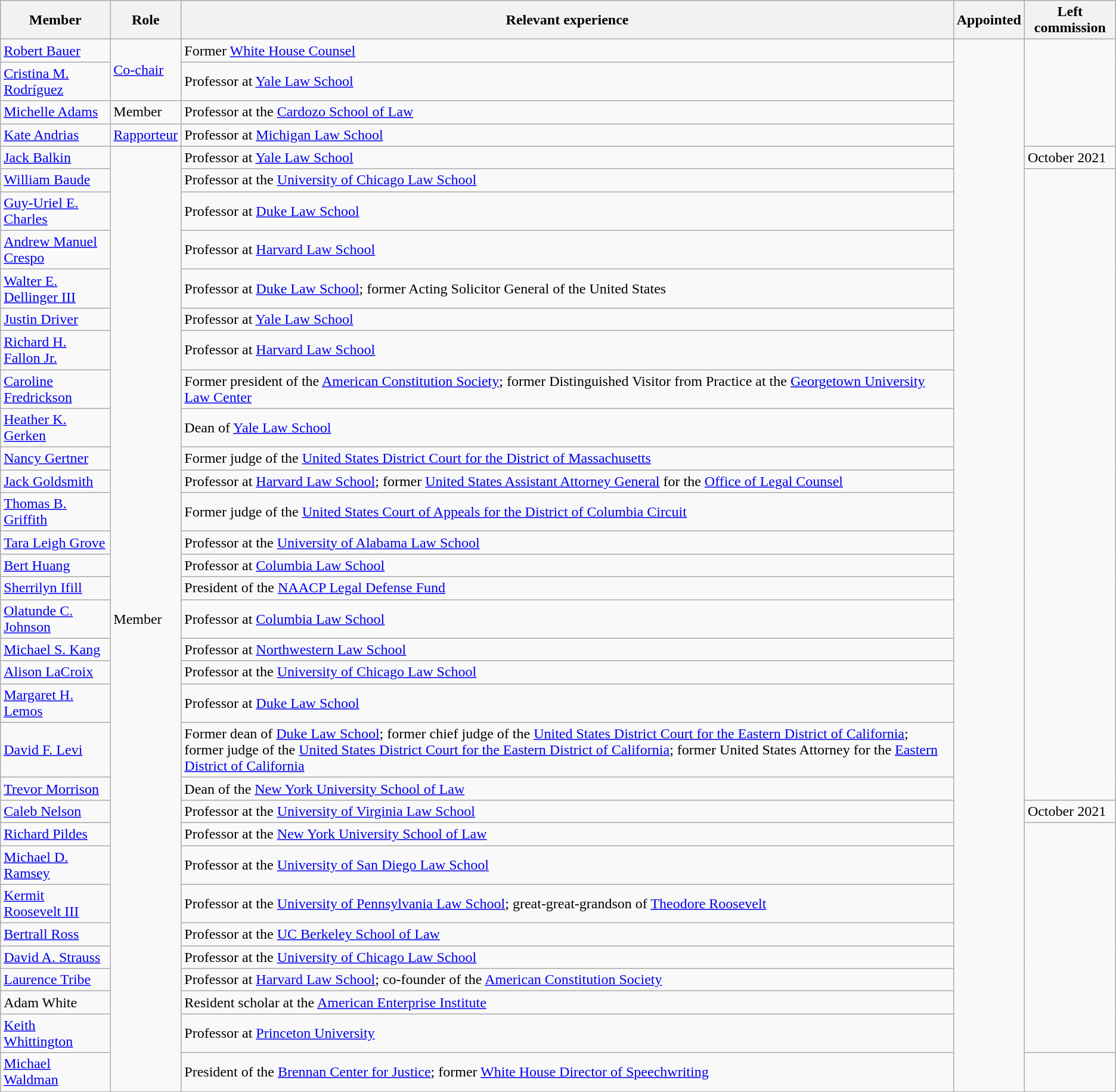<table class="wikitable sortable">
<tr>
<th>Member</th>
<th scope="col">Role</th>
<th scope="col">Relevant experience</th>
<th scope="col">Appointed</th>
<th scope="col">Left commission</th>
</tr>
<tr>
<td><a href='#'>Robert Bauer</a></td>
<td rowspan="2"><a href='#'>Co-chair</a></td>
<td>Former <a href='#'>White House Counsel</a></td>
<td rowspan="35"></td>
<td rowspan="4"></td>
</tr>
<tr>
<td><a href='#'>Cristina M. Rodríguez</a></td>
<td>Professor at <a href='#'>Yale Law School</a></td>
</tr>
<tr>
<td><a href='#'>Michelle Adams</a></td>
<td>Member</td>
<td>Professor at the <a href='#'>Cardozo School of Law</a></td>
</tr>
<tr>
<td><a href='#'>Kate Andrias</a></td>
<td><a href='#'>Rapporteur</a></td>
<td>Professor at <a href='#'>Michigan Law School</a></td>
</tr>
<tr>
<td><a href='#'>Jack Balkin</a></td>
<td rowspan="31">Member</td>
<td>Professor at <a href='#'>Yale Law School</a></td>
<td>October 2021</td>
</tr>
<tr>
<td><a href='#'>William Baude</a></td>
<td>Professor at the <a href='#'>University of Chicago Law School</a></td>
<td rowspan="20"></td>
</tr>
<tr>
<td><a href='#'>Guy-Uriel E. Charles</a></td>
<td>Professor at <a href='#'>Duke Law School</a></td>
</tr>
<tr>
<td><a href='#'>Andrew Manuel Crespo</a></td>
<td>Professor at <a href='#'>Harvard Law School</a></td>
</tr>
<tr>
<td><a href='#'>Walter E. Dellinger&nbsp;III</a></td>
<td>Professor at <a href='#'>Duke Law School</a>; former Acting Solicitor General of the United States</td>
</tr>
<tr>
<td><a href='#'>Justin Driver</a></td>
<td>Professor at <a href='#'>Yale Law School</a></td>
</tr>
<tr>
<td><a href='#'>Richard H. Fallon&nbsp;Jr.</a></td>
<td>Professor at <a href='#'>Harvard Law School</a></td>
</tr>
<tr>
<td><a href='#'>Caroline Fredrickson</a></td>
<td>Former president of the <a href='#'>American Constitution Society</a>; former Distinguished Visitor from Practice at the <a href='#'>Georgetown University Law Center</a></td>
</tr>
<tr>
<td><a href='#'>Heather K. Gerken</a></td>
<td>Dean of <a href='#'>Yale Law School</a></td>
</tr>
<tr>
<td><a href='#'>Nancy Gertner</a></td>
<td>Former judge of the <a href='#'>United States District Court for the District of Massachusetts</a></td>
</tr>
<tr>
<td><a href='#'>Jack Goldsmith</a></td>
<td>Professor at <a href='#'>Harvard Law School</a>; former <a href='#'>United States Assistant Attorney General</a> for the <a href='#'>Office of Legal Counsel</a></td>
</tr>
<tr>
<td><a href='#'>Thomas B. Griffith</a></td>
<td>Former judge of the <a href='#'>United States Court of Appeals for the District of Columbia Circuit</a></td>
</tr>
<tr>
<td><a href='#'>Tara Leigh Grove</a></td>
<td>Professor at the <a href='#'>University of Alabama Law School</a></td>
</tr>
<tr>
<td><a href='#'>Bert Huang</a></td>
<td>Professor at <a href='#'>Columbia Law School</a></td>
</tr>
<tr>
<td><a href='#'>Sherrilyn Ifill</a></td>
<td>President of the <a href='#'>NAACP Legal Defense Fund</a></td>
</tr>
<tr>
<td><a href='#'>Olatunde C. Johnson</a></td>
<td>Professor at <a href='#'>Columbia Law School</a></td>
</tr>
<tr>
<td><a href='#'>Michael S. Kang</a></td>
<td>Professor at <a href='#'>Northwestern Law School</a></td>
</tr>
<tr>
<td><a href='#'>Alison LaCroix</a></td>
<td>Professor at the <a href='#'>University of Chicago Law School</a></td>
</tr>
<tr>
<td><a href='#'>Margaret H. Lemos</a></td>
<td>Professor at <a href='#'>Duke Law School</a></td>
</tr>
<tr>
<td><a href='#'>David F. Levi</a></td>
<td>Former dean of <a href='#'>Duke Law School</a>; former chief judge of the <a href='#'>United States District Court for the Eastern District of California</a>; former judge of the <a href='#'>United States District Court for the Eastern District of California</a>; former United States Attorney for the <a href='#'>Eastern District of California</a></td>
</tr>
<tr>
<td><a href='#'>Trevor Morrison</a></td>
<td>Dean of the <a href='#'>New York University School of Law</a></td>
</tr>
<tr>
<td><a href='#'>Caleb Nelson</a></td>
<td>Professor at the <a href='#'>University of Virginia Law School</a></td>
<td>October 2021</td>
</tr>
<tr>
<td><a href='#'>Richard Pildes</a></td>
<td>Professor at the <a href='#'>New York University School of Law</a></td>
<td rowspan="8"></td>
</tr>
<tr>
<td><a href='#'>Michael D. Ramsey</a></td>
<td>Professor at the <a href='#'>University of San Diego Law School</a></td>
</tr>
<tr>
<td><a href='#'>Kermit Roosevelt&nbsp;III</a></td>
<td>Professor at the <a href='#'>University of Pennsylvania Law School</a>; great-great-grandson of <a href='#'>Theodore Roosevelt</a></td>
</tr>
<tr>
<td><a href='#'>Bertrall Ross</a></td>
<td>Professor at the <a href='#'>UC Berkeley School of Law</a></td>
</tr>
<tr>
<td><a href='#'>David A. Strauss</a></td>
<td>Professor at the <a href='#'>University of Chicago Law School</a></td>
</tr>
<tr>
<td><a href='#'>Laurence Tribe</a></td>
<td>Professor at <a href='#'>Harvard Law School</a>; co-founder of the <a href='#'>American Constitution Society</a></td>
</tr>
<tr>
<td>Adam White</td>
<td>Resident scholar at the <a href='#'>American Enterprise Institute</a></td>
</tr>
<tr>
<td><a href='#'>Keith Whittington</a></td>
<td>Professor at <a href='#'>Princeton University</a></td>
</tr>
<tr>
<td><a href='#'>Michael Waldman</a></td>
<td>President of the <a href='#'>Brennan Center for Justice</a>; former <a href='#'>White House Director of Speechwriting</a></td>
<td></td>
</tr>
</table>
